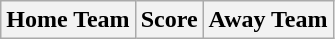<table class="wikitable" style="text-align: center">
<tr>
<th>Home Team</th>
<th>Score</th>
<th>Away Team<br>






</th>
</tr>
</table>
